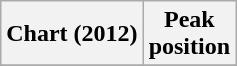<table class="wikitable plainrowheaders">
<tr>
<th scope="col">Chart (2012)</th>
<th scope="col">Peak<br>position</th>
</tr>
<tr>
</tr>
</table>
